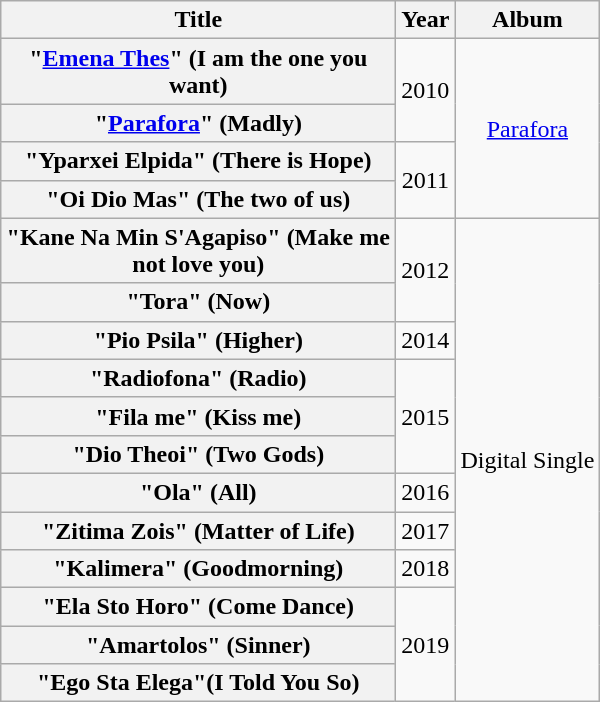<table class="wikitable plainrowheaders" style="text-align:center;">
<tr>
<th scope="col" style="width:16em;">Title</th>
<th scope="col">Year</th>
<th scope="col">Album</th>
</tr>
<tr>
<th scope="row">"<a href='#'>Emena Thes</a>" (I am the one you want)</th>
<td rowspan="2">2010</td>
<td rowspan="4"><a href='#'>Parafora</a></td>
</tr>
<tr>
<th scope="row">"<a href='#'>Parafora</a>" (Madly)</th>
</tr>
<tr>
<th scope="row">"Yparxei Elpida" (There is Hope)</th>
<td rowspan="2">2011</td>
</tr>
<tr>
<th scope="row">"Oi Dio Mas" (The two of us)</th>
</tr>
<tr>
<th scope="row">"Kane Na Min S'Agapiso" (Make me not love you)</th>
<td rowspan="2">2012</td>
<td rowspan="12">Digital Single</td>
</tr>
<tr>
<th scope="row">"Tora" (Now)</th>
</tr>
<tr>
<th scope="row">"Pio Psila" (Higher)</th>
<td>2014</td>
</tr>
<tr>
<th scope="row">"Radiofona" (Radio)</th>
<td rowspan="3">2015</td>
</tr>
<tr>
<th scope="row">"Fila me" (Kiss me)</th>
</tr>
<tr>
<th scope="row">"Dio Theoi" (Two Gods)</th>
</tr>
<tr>
<th scope="row">"Ola" (All)</th>
<td>2016</td>
</tr>
<tr>
<th scope="row">"Zitima Zois" (Matter of Life)</th>
<td>2017</td>
</tr>
<tr>
<th scope="row">"Kalimera" (Goodmorning)</th>
<td>2018</td>
</tr>
<tr>
<th scope="row">"Ela Sto Horo" (Come Dance)</th>
<td rowspan="3">2019</td>
</tr>
<tr>
<th scope="row">"Amartolos" (Sinner)</th>
</tr>
<tr>
<th scope="row">"Ego Sta Elega"(I Told You So)</th>
</tr>
</table>
